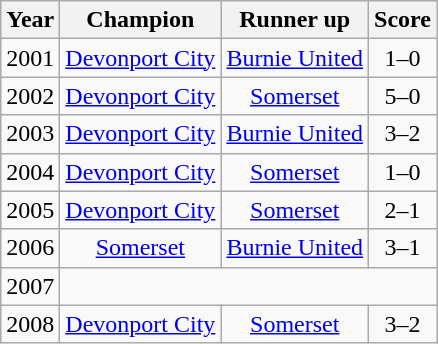<table class="wikitable" style="text-align:center">
<tr>
<th>Year</th>
<th>Champion</th>
<th>Runner up</th>
<th>Score</th>
</tr>
<tr>
<td>2001</td>
<td><a href='#'>Devonport City</a></td>
<td><a href='#'>Burnie United</a></td>
<td>1–0</td>
</tr>
<tr>
<td>2002</td>
<td><a href='#'>Devonport City</a></td>
<td><a href='#'>Somerset</a></td>
<td>5–0</td>
</tr>
<tr>
<td>2003</td>
<td><a href='#'>Devonport City</a></td>
<td><a href='#'>Burnie United</a></td>
<td>3–2</td>
</tr>
<tr>
<td>2004</td>
<td><a href='#'>Devonport City</a></td>
<td><a href='#'>Somerset</a></td>
<td>1–0</td>
</tr>
<tr>
<td>2005</td>
<td><a href='#'>Devonport City</a></td>
<td><a href='#'>Somerset</a></td>
<td>2–1</td>
</tr>
<tr>
<td>2006</td>
<td><a href='#'>Somerset</a></td>
<td><a href='#'>Burnie United</a></td>
<td>3–1</td>
</tr>
<tr>
<td>2007</td>
<td colspan=3></td>
</tr>
<tr>
<td>2008</td>
<td><a href='#'>Devonport City</a></td>
<td><a href='#'>Somerset</a></td>
<td>3–2</td>
</tr>
</table>
